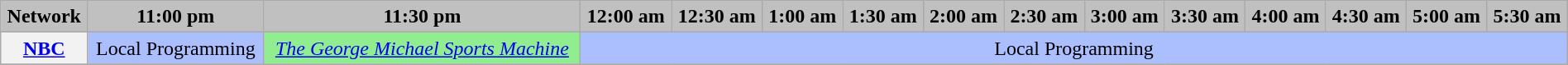<table class="wikitable" style="width:100%;margin-right:0;text-align:center">
<tr>
<th style="background-color:#C0C0C0;text-align:center" colspan="2">Network</th>
<th style="background-color:#C0C0C0;text-align:center">11:00 pm</th>
<th style="background-color:#C0C0C0;text-align:center">11:30 pm</th>
<th style="background-color:#C0C0C0;text-align:center">12:00 am</th>
<th style="background-color:#C0C0C0;text-align:center">12:30 am</th>
<th style="background-color:#C0C0C0;text-align:center">1:00 am</th>
<th style="background-color:#C0C0C0;text-align:center">1:30 am</th>
<th style="background-color:#C0C0C0;text-align:center">2:00 am</th>
<th style="background-color:#C0C0C0;text-align:center">2:30 am</th>
<th style="background-color:#C0C0C0;text-align:center">3:00 am</th>
<th style="background-color:#C0C0C0;text-align:center">3:30 am</th>
<th style="background-color:#C0C0C0;text-align:center">4:00 am</th>
<th style="background-color:#C0C0C0;text-align:center">4:30 am</th>
<th style="background-color:#C0C0C0;text-align:center">5:00 am</th>
<th style="background-color:#C0C0C0;text-align:center">5:30 am</th>
</tr>
<tr>
<th colspan="2"><a href='#'>NBC</a></th>
<td style="background:#abbfff">Local Programming</td>
<td colspan="1" style="background:lightgreen"><em><a href='#'>The George Michael Sports Machine</a></em></td>
<td colspan="12" style="background:#abbfff">Local Programming</td>
</tr>
<tr>
</tr>
</table>
